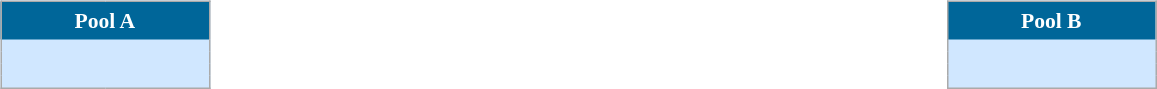<table width="100%" align=center>
<tr>
<td valign="top" width="50%"><br><table align=center cellpadding="4" cellspacing="0" style="background: #D0E7FF; border: 1px #aaa solid; border-collapse: collapse; font-size: 90%;" width=140>
<tr align=center bgcolor=#006699 style="color:white;">
<th width=100% colspan=2>Pool A</th>
</tr>
<tr align=center>
<td></td>
<td align=left></td>
</tr>
<tr align=center>
<td></td>
<td align=left></td>
</tr>
<tr align=center>
<td></td>
<td align=left></td>
</tr>
<tr align=center>
<td></td>
<td align=left></td>
</tr>
</table>
</td>
<td valign="top" width="50%"><br><table align=center cellpadding="4" cellspacing="0" style="background: #D0E7FF; border: 1px #aaa solid; border-collapse: collapse; font-size: 90%;" width=140>
<tr align=center bgcolor=#006699 style="color:white;">
<th width=100% colspan=2>Pool B</th>
</tr>
<tr align=center>
<td></td>
<td align=left></td>
</tr>
<tr align=center>
<td></td>
<td align=left></td>
</tr>
<tr align=center>
<td></td>
<td align=left></td>
</tr>
<tr align=center>
<td></td>
<td align=left></td>
</tr>
</table>
</td>
</tr>
</table>
